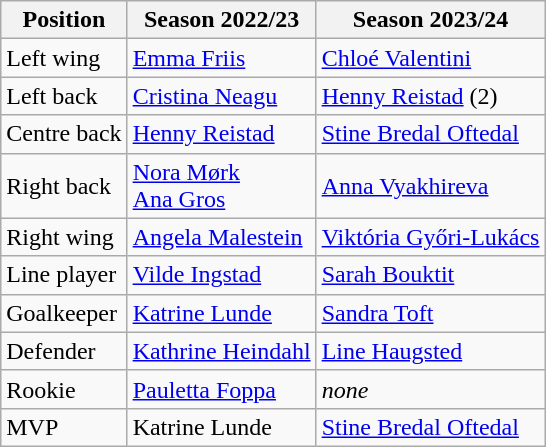<table class="wikitable" style="text-align:left">
<tr>
<th>Position</th>
<th>Season 2022/23</th>
<th>Season 2023/24</th>
</tr>
<tr>
<td>Left wing</td>
<td> <a href='#'>Emma Friis</a></td>
<td> <a href='#'>Chloé Valentini</a></td>
</tr>
<tr>
<td>Left back</td>
<td> <a href='#'>Cristina Neagu</a></td>
<td> <a href='#'>Henny Reistad</a> (2)</td>
</tr>
<tr>
<td>Centre back</td>
<td> <a href='#'>Henny Reistad</a></td>
<td> <a href='#'>Stine Bredal Oftedal</a></td>
</tr>
<tr>
<td>Right back</td>
<td> <a href='#'>Nora Mørk</a><br> <a href='#'>Ana Gros</a></td>
<td> <a href='#'>Anna Vyakhireva</a></td>
</tr>
<tr>
<td>Right wing</td>
<td> <a href='#'>Angela Malestein</a></td>
<td> <a href='#'>Viktória Győri-Lukács</a></td>
</tr>
<tr>
<td>Line player</td>
<td> <a href='#'>Vilde Ingstad</a></td>
<td> <a href='#'>Sarah Bouktit</a></td>
</tr>
<tr>
<td>Goalkeeper</td>
<td> <a href='#'>Katrine Lunde</a></td>
<td> <a href='#'>Sandra Toft</a></td>
</tr>
<tr>
<td>Defender</td>
<td> <a href='#'>Kathrine Heindahl</a></td>
<td> <a href='#'>Line Haugsted</a></td>
</tr>
<tr>
<td>Rookie</td>
<td> <a href='#'>Pauletta Foppa</a></td>
<td><em>none</em></td>
</tr>
<tr>
<td>MVP</td>
<td> Katrine Lunde</td>
<td> <a href='#'>Stine Bredal Oftedal</a></td>
</tr>
</table>
